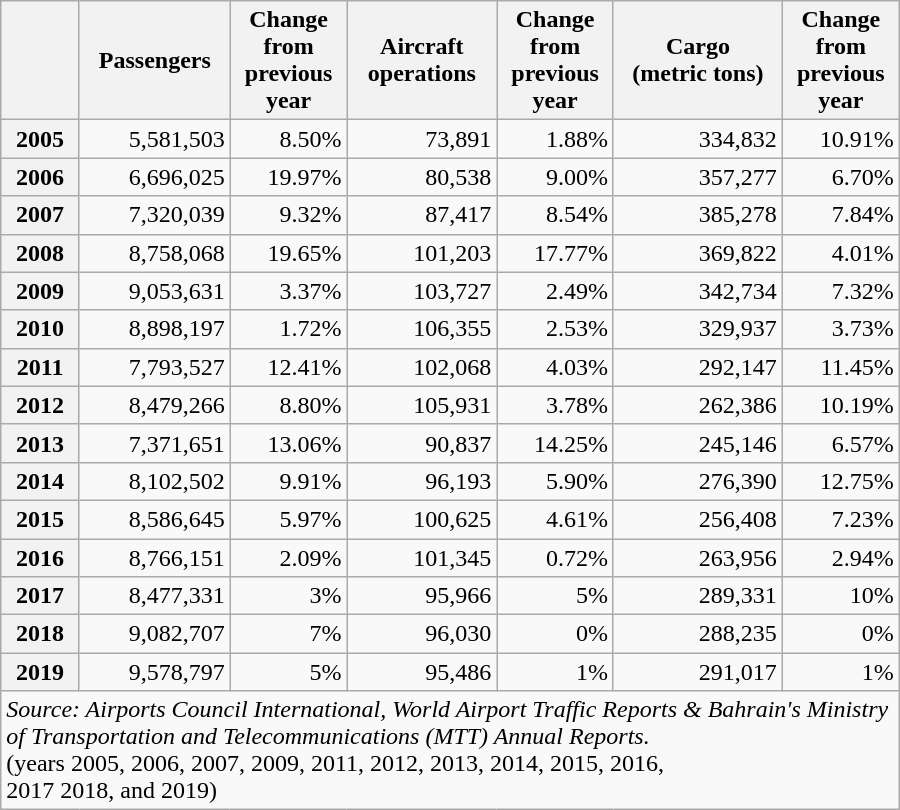<table class="wikitable" style="margin:auto; text-align:right; width:600px">
<tr>
<th style="width:50px"></th>
<th style="width:100px">Passengers</th>
<th style="width:75px">Change from previous year</th>
<th style="width:100px">Aircraft operations</th>
<th style="width:75px">Change from previous year</th>
<th style="width:125px">Cargo<br>(metric tons)</th>
<th style="width:75px">Change from previous year</th>
</tr>
<tr>
<th>2005</th>
<td>5,581,503</td>
<td> 8.50%</td>
<td>73,891</td>
<td> 1.88%</td>
<td>334,832</td>
<td>10.91%</td>
</tr>
<tr>
<th>2006</th>
<td>6,696,025</td>
<td>19.97%</td>
<td>80,538</td>
<td> 9.00%</td>
<td>357,277</td>
<td> 6.70%</td>
</tr>
<tr>
<th>2007</th>
<td>7,320,039</td>
<td> 9.32%</td>
<td>87,417</td>
<td> 8.54%</td>
<td>385,278</td>
<td> 7.84%</td>
</tr>
<tr>
<th>2008</th>
<td>8,758,068</td>
<td>19.65%</td>
<td>101,203</td>
<td>17.77%</td>
<td>369,822</td>
<td> 4.01%</td>
</tr>
<tr>
<th>2009</th>
<td>9,053,631</td>
<td> 3.37%</td>
<td>103,727</td>
<td> 2.49%</td>
<td>342,734</td>
<td> 7.32%</td>
</tr>
<tr>
<th>2010</th>
<td>8,898,197</td>
<td> 1.72%</td>
<td>106,355</td>
<td> 2.53%</td>
<td>329,937</td>
<td> 3.73%</td>
</tr>
<tr>
<th>2011</th>
<td>7,793,527</td>
<td>12.41%</td>
<td>102,068</td>
<td> 4.03%</td>
<td>292,147</td>
<td>11.45%</td>
</tr>
<tr>
<th>2012</th>
<td>8,479,266</td>
<td> 8.80%</td>
<td>105,931</td>
<td> 3.78%</td>
<td>262,386</td>
<td>10.19%</td>
</tr>
<tr>
<th>2013</th>
<td>7,371,651</td>
<td>13.06%</td>
<td>90,837</td>
<td> 14.25%</td>
<td>245,146</td>
<td>6.57%</td>
</tr>
<tr>
<th>2014</th>
<td>8,102,502</td>
<td> 9.91%</td>
<td>96,193</td>
<td> 5.90%</td>
<td>276,390</td>
<td>12.75%</td>
</tr>
<tr>
<th>2015</th>
<td>8,586,645</td>
<td> 5.97%</td>
<td>100,625</td>
<td> 4.61%</td>
<td>256,408</td>
<td>7.23%</td>
</tr>
<tr>
<th>2016</th>
<td>8,766,151</td>
<td> 2.09%</td>
<td>101,345</td>
<td> 0.72%</td>
<td>263,956</td>
<td>2.94%</td>
</tr>
<tr>
<th>2017</th>
<td>8,477,331</td>
<td> 3%</td>
<td>95,966</td>
<td> 5%</td>
<td>289,331</td>
<td>10%</td>
</tr>
<tr>
<th>2018</th>
<td>9,082,707</td>
<td> 7%</td>
<td>96,030</td>
<td> 0%</td>
<td>288,235</td>
<td>0%</td>
</tr>
<tr>
<th>2019</th>
<td>9,578,797</td>
<td> 5%</td>
<td>95,486</td>
<td> 1%</td>
<td>291,017</td>
<td>1%</td>
</tr>
<tr>
<td colspan="7" style="text-align:left;"><em>Source: Airports Council International, World Airport Traffic Reports & Bahrain's Ministry of Transportation and Telecommunications (MTT) Annual Reports.</em><br>(years 2005, 2006, 2007, 2009, 2011, 2012, 2013, 2014, 2015, 2016,<br>2017 2018, and 2019)</td>
</tr>
</table>
